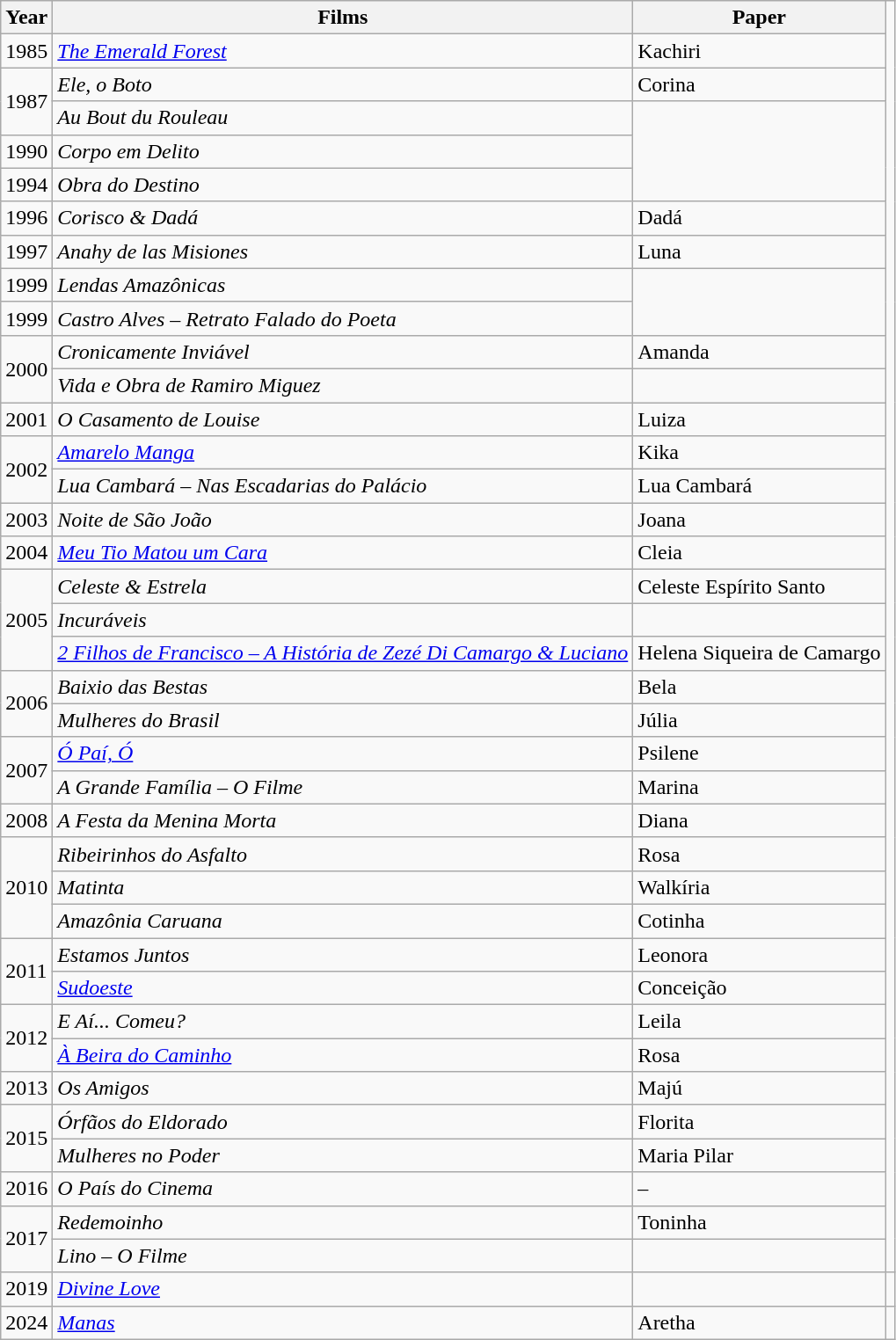<table class="wikitable">
<tr>
<th>Year</th>
<th>Films</th>
<th>Paper</th>
</tr>
<tr>
<td>1985</td>
<td><em><a href='#'>The Emerald Forest</a></em></td>
<td>Kachiri</td>
</tr>
<tr>
<td rowspan="2">1987</td>
<td><em>Ele, o Boto</em></td>
<td>Corina</td>
</tr>
<tr>
<td><em>Au Bout du Rouleau</em></td>
<td rowspan="3"></td>
</tr>
<tr>
<td>1990</td>
<td><em>Corpo em Delito</em></td>
</tr>
<tr>
<td>1994</td>
<td><em>Obra do Destino</em></td>
</tr>
<tr>
<td>1996</td>
<td><em>Corisco & Dadá</em></td>
<td>Dadá</td>
</tr>
<tr>
<td>1997</td>
<td><em>Anahy de las Misiones</em></td>
<td>Luna</td>
</tr>
<tr>
<td>1999</td>
<td><em>Lendas Amazônicas</em></td>
<td rowspan="2"></td>
</tr>
<tr>
<td>1999</td>
<td><em>Castro Alves – Retrato Falado do Poeta</em></td>
</tr>
<tr>
<td rowspan="2">2000</td>
<td><em>Cronicamente Inviável</em></td>
<td>Amanda</td>
</tr>
<tr>
<td><em>Vida e Obra de Ramiro Miguez</em></td>
<td></td>
</tr>
<tr>
<td>2001</td>
<td><em>O Casamento de Louise</em></td>
<td>Luiza</td>
</tr>
<tr>
<td Rowspan="2">2002</td>
<td><em><a href='#'>Amarelo Manga</a></em></td>
<td>Kika</td>
</tr>
<tr>
<td><em>Lua Cambará – Nas Escadarias do Palácio</em></td>
<td>Lua Cambará</td>
</tr>
<tr>
<td>2003</td>
<td><em>Noite de São João</em></td>
<td>Joana</td>
</tr>
<tr>
<td>2004</td>
<td><em><a href='#'>Meu Tio Matou um Cara</a></em></td>
<td>Cleia</td>
</tr>
<tr>
<td rowspan="3">2005</td>
<td><em>Celeste & Estrela</em></td>
<td>Celeste Espírito Santo</td>
</tr>
<tr>
<td><em>Incuráveis</em></td>
<td></td>
</tr>
<tr>
<td><em><a href='#'>2 Filhos de Francisco – A História de Zezé Di Camargo & Luciano</a></em></td>
<td>Helena Siqueira de Camargo</td>
</tr>
<tr>
<td rowspan="2">2006</td>
<td><em>Baixio das Bestas</em></td>
<td>Bela</td>
</tr>
<tr>
<td><em>Mulheres do Brasil</em></td>
<td>Júlia</td>
</tr>
<tr>
<td rowspan="2">2007</td>
<td><em><a href='#'>Ó Paí, Ó</a></em></td>
<td>Psilene</td>
</tr>
<tr>
<td><em>A Grande Família – O Filme</em></td>
<td>Marina</td>
</tr>
<tr>
<td>2008</td>
<td><em>A Festa da Menina Morta</em></td>
<td>Diana</td>
</tr>
<tr>
<td rowspan="3">2010</td>
<td><em>Ribeirinhos do Asfalto </em></td>
<td>Rosa</td>
</tr>
<tr>
<td><em>Matinta</em></td>
<td>Walkíria</td>
</tr>
<tr>
<td><em>Amazônia Caruana</em></td>
<td>Cotinha</td>
</tr>
<tr>
<td rowspan="2">2011</td>
<td><em>Estamos Juntos</em></td>
<td>Leonora</td>
</tr>
<tr>
<td><em><a href='#'>Sudoeste</a></em></td>
<td>Conceição</td>
</tr>
<tr>
<td rowspan="2">2012</td>
<td><em>E Aí... Comeu?</em></td>
<td>Leila</td>
</tr>
<tr>
<td><em><a href='#'>À Beira do Caminho</a></em></td>
<td>Rosa</td>
</tr>
<tr>
<td>2013</td>
<td><em>Os Amigos</em></td>
<td>Majú</td>
</tr>
<tr>
<td rowspan="2">2015</td>
<td><em>Órfãos do Eldorado</em></td>
<td>Florita</td>
</tr>
<tr>
<td><em>Mulheres no Poder</em></td>
<td>Maria Pilar</td>
</tr>
<tr>
<td>2016</td>
<td><em>O País do Cinema</em></td>
<td>–</td>
</tr>
<tr>
<td rowspan="2">2017</td>
<td><em>Redemoinho</em></td>
<td>Toninha</td>
</tr>
<tr>
<td><em>Lino – O Filme</em></td>
<td></td>
</tr>
<tr>
<td>2019</td>
<td><em><a href='#'>Divine Love</a></em></td>
<td></td>
<td></td>
</tr>
<tr>
<td>2024</td>
<td><em><a href='#'>Manas</a></em></td>
<td>Aretha</td>
<td></td>
</tr>
</table>
